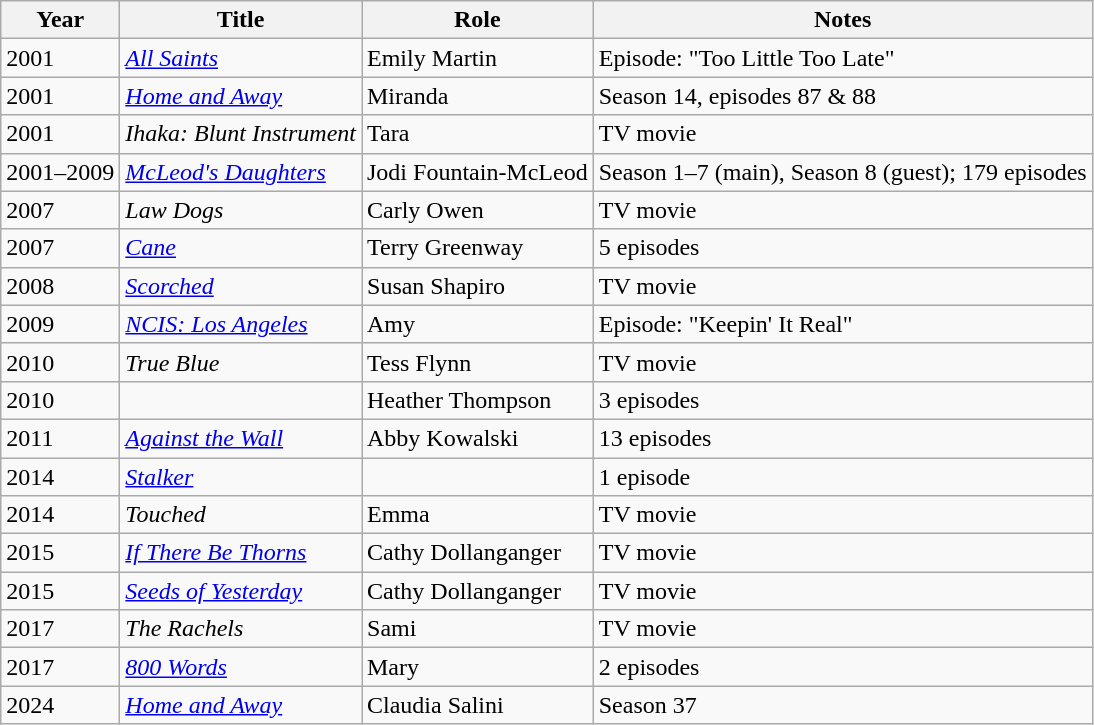<table class="wikitable sortable">
<tr>
<th>Year</th>
<th>Title</th>
<th>Role</th>
<th class="unsortable">Notes</th>
</tr>
<tr>
<td>2001</td>
<td><em><a href='#'>All Saints</a></em></td>
<td>Emily Martin</td>
<td>Episode: "Too Little Too Late"</td>
</tr>
<tr>
<td>2001</td>
<td><em><a href='#'>Home and Away</a></em></td>
<td>Miranda</td>
<td>Season 14, episodes 87 & 88</td>
</tr>
<tr>
<td>2001</td>
<td><em>Ihaka: Blunt Instrument</em></td>
<td>Tara</td>
<td>TV movie</td>
</tr>
<tr>
<td>2001–2009</td>
<td><em><a href='#'>McLeod's Daughters</a></em></td>
<td>Jodi Fountain-McLeod</td>
<td>Season 1–7 (main), Season 8 (guest); 179 episodes</td>
</tr>
<tr>
<td>2007</td>
<td><em>Law Dogs</em></td>
<td>Carly Owen</td>
<td>TV movie</td>
</tr>
<tr>
<td>2007</td>
<td><em><a href='#'>Cane</a></em></td>
<td>Terry Greenway</td>
<td>5 episodes</td>
</tr>
<tr>
<td>2008</td>
<td><em><a href='#'>Scorched</a></em></td>
<td>Susan Shapiro</td>
<td>TV movie</td>
</tr>
<tr>
<td>2009</td>
<td><em><a href='#'>NCIS: Los Angeles</a></em></td>
<td>Amy</td>
<td>Episode: "Keepin' It Real"</td>
</tr>
<tr>
<td>2010</td>
<td><em>True Blue</em></td>
<td>Tess Flynn</td>
<td>TV movie</td>
</tr>
<tr>
<td>2010</td>
<td><em></em></td>
<td>Heather Thompson</td>
<td>3 episodes</td>
</tr>
<tr>
<td>2011</td>
<td><em><a href='#'>Against the Wall</a></em></td>
<td>Abby Kowalski</td>
<td>13 episodes</td>
</tr>
<tr>
<td>2014</td>
<td><em><a href='#'>Stalker</a></em></td>
<td></td>
<td>1 episode</td>
</tr>
<tr>
<td>2014</td>
<td><em>Touched</em></td>
<td>Emma</td>
<td>TV movie</td>
</tr>
<tr>
<td>2015</td>
<td><em><a href='#'>If There Be Thorns</a></em></td>
<td>Cathy Dollanganger</td>
<td>TV movie</td>
</tr>
<tr>
<td>2015</td>
<td><em><a href='#'>Seeds of Yesterday</a></em></td>
<td>Cathy Dollanganger</td>
<td>TV movie</td>
</tr>
<tr>
<td>2017</td>
<td><em>The Rachels</em></td>
<td>Sami</td>
<td>TV movie</td>
</tr>
<tr>
<td>2017</td>
<td><em><a href='#'>800 Words</a></em></td>
<td>Mary</td>
<td>2 episodes</td>
</tr>
<tr>
<td>2024</td>
<td><em><a href='#'>Home and Away</a></em></td>
<td>Claudia Salini</td>
<td>Season 37</td>
</tr>
</table>
